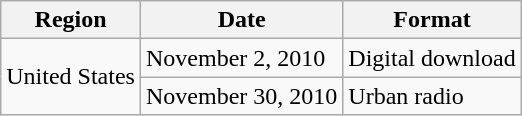<table class="wikitable">
<tr>
<th>Region</th>
<th>Date</th>
<th>Format</th>
</tr>
<tr>
<td rowspan="2">United States</td>
<td>November 2, 2010</td>
<td>Digital download</td>
</tr>
<tr>
<td>November 30, 2010</td>
<td>Urban radio</td>
</tr>
</table>
